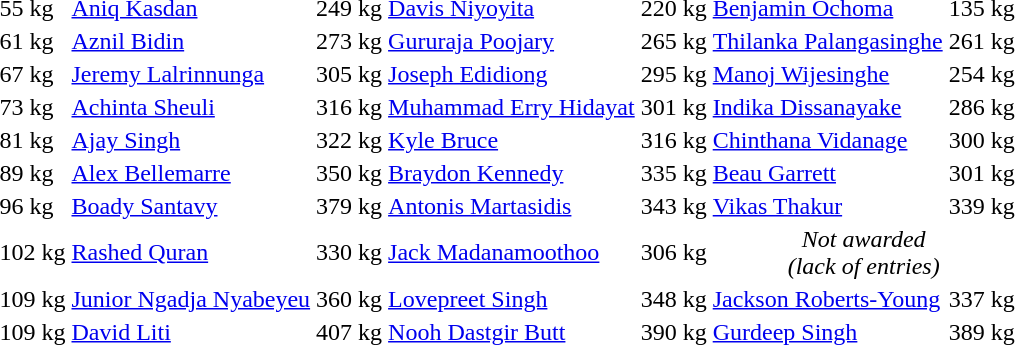<table>
<tr>
<td>55 kg</td>
<td><a href='#'>Aniq Kasdan</a><br></td>
<td>249 kg</td>
<td><a href='#'>Davis Niyoyita</a><br></td>
<td>220 kg</td>
<td><a href='#'>Benjamin Ochoma</a><br></td>
<td>135 kg</td>
</tr>
<tr>
<td>61 kg</td>
<td><a href='#'>Aznil Bidin</a><br></td>
<td>273 kg</td>
<td><a href='#'>Gururaja Poojary</a><br></td>
<td>265 kg</td>
<td><a href='#'>Thilanka Palangasinghe</a><br></td>
<td>261 kg</td>
</tr>
<tr>
<td>67 kg</td>
<td><a href='#'>Jeremy Lalrinnunga</a><br></td>
<td>305 kg</td>
<td><a href='#'>Joseph Edidiong</a><br></td>
<td>295 kg</td>
<td><a href='#'>Manoj Wijesinghe</a><br></td>
<td>254 kg</td>
</tr>
<tr>
<td>73 kg</td>
<td><a href='#'>Achinta Sheuli</a><br></td>
<td>316 kg</td>
<td><a href='#'>Muhammad Erry Hidayat</a><br></td>
<td>301 kg</td>
<td><a href='#'>Indika Dissanayake</a><br></td>
<td>286 kg</td>
</tr>
<tr>
<td>81 kg</td>
<td><a href='#'>Ajay Singh</a><br></td>
<td>322 kg</td>
<td><a href='#'>Kyle Bruce</a><br></td>
<td>316 kg</td>
<td><a href='#'>Chinthana Vidanage</a><br></td>
<td>300 kg</td>
</tr>
<tr>
<td>89 kg</td>
<td><a href='#'>Alex Bellemarre</a><br></td>
<td>350 kg</td>
<td><a href='#'>Braydon Kennedy</a><br></td>
<td>335 kg</td>
<td><a href='#'>Beau Garrett</a><br></td>
<td>301 kg</td>
</tr>
<tr>
<td>96 kg</td>
<td><a href='#'>Boady Santavy</a><br></td>
<td>379 kg</td>
<td><a href='#'>Antonis Martasidis</a><br></td>
<td>343 kg</td>
<td><a href='#'>Vikas Thakur</a><br></td>
<td>339 kg</td>
</tr>
<tr>
<td>102 kg</td>
<td><a href='#'>Rashed Quran</a><br></td>
<td>330 kg</td>
<td><a href='#'>Jack Madanamoothoo</a><br></td>
<td>306 kg</td>
<td align=center colspan=2><em>Not awarded<br>(lack of entries)</em></td>
</tr>
<tr>
<td>109 kg</td>
<td><a href='#'>Junior Ngadja Nyabeyeu</a><br></td>
<td>360 kg</td>
<td><a href='#'>Lovepreet Singh</a><br></td>
<td>348 kg</td>
<td><a href='#'>Jackson Roberts-Young</a><br></td>
<td>337 kg</td>
</tr>
<tr>
<td>109 kg</td>
<td><a href='#'>David Liti</a><br></td>
<td>407 kg</td>
<td><a href='#'>Nooh Dastgir Butt</a><br></td>
<td>390 kg</td>
<td><a href='#'>Gurdeep Singh</a><br></td>
<td>389 kg</td>
</tr>
</table>
